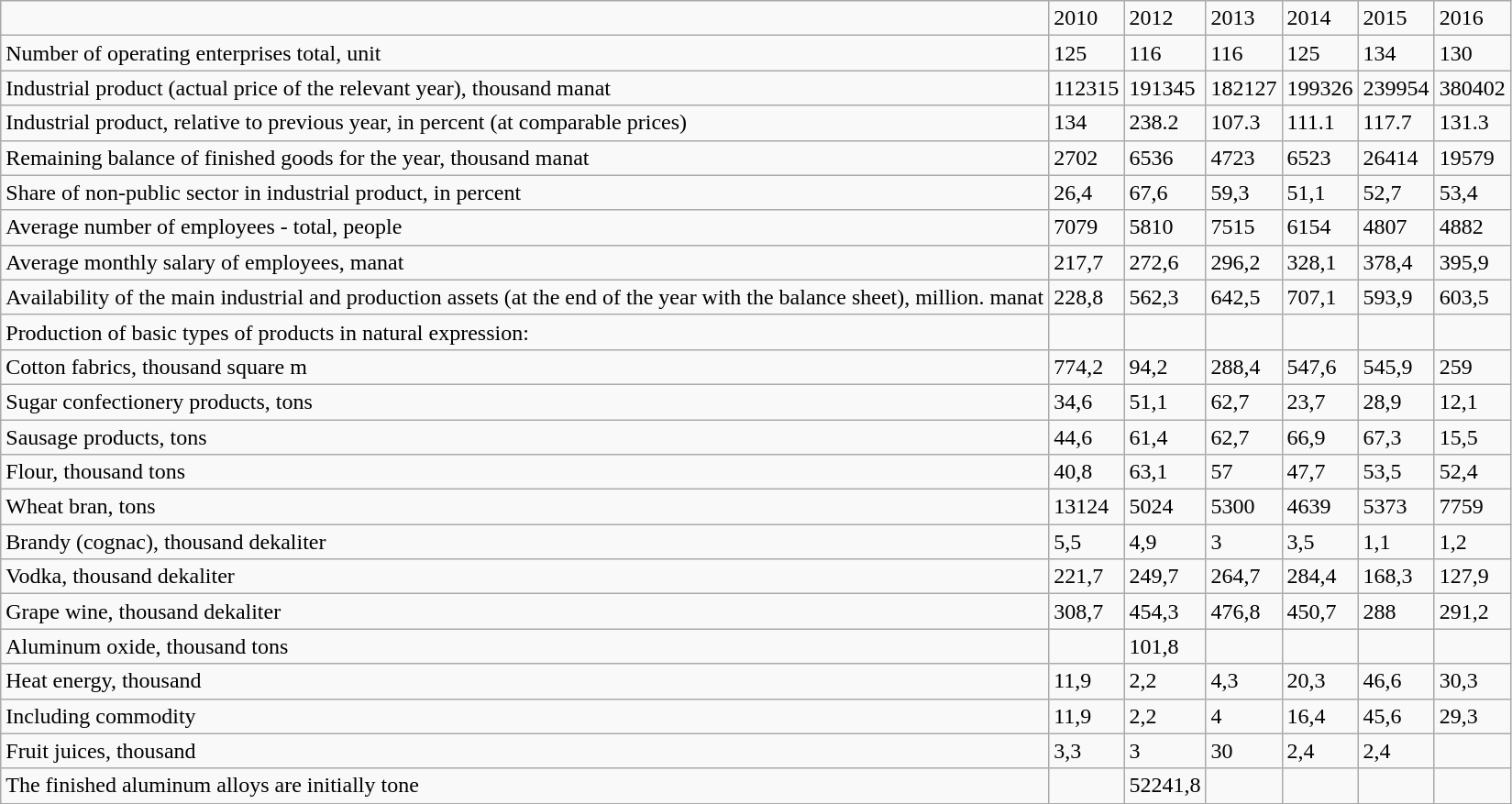<table class="wikitable">
<tr>
<td></td>
<td>2010</td>
<td>2012</td>
<td>2013</td>
<td>2014</td>
<td>2015</td>
<td>2016</td>
</tr>
<tr>
<td>Number of operating  enterprises total, unit</td>
<td>125</td>
<td>116</td>
<td>116</td>
<td>125</td>
<td>134</td>
<td>130</td>
</tr>
<tr>
<td>Industrial product  (actual price of the relevant year), thousand manat</td>
<td>112315</td>
<td>191345</td>
<td>182127</td>
<td>199326</td>
<td>239954</td>
<td>380402</td>
</tr>
<tr>
<td>Industrial product,  relative to previous year, in percent (at comparable prices)</td>
<td>134</td>
<td>238.2</td>
<td>107.3</td>
<td>111.1</td>
<td>117.7</td>
<td>131.3</td>
</tr>
<tr>
<td>Remaining balance of  finished goods for the year, thousand manat</td>
<td>2702</td>
<td>6536</td>
<td>4723</td>
<td>6523</td>
<td>26414</td>
<td>19579</td>
</tr>
<tr>
<td>Share of non-public  sector in industrial product, in percent</td>
<td>26,4</td>
<td>67,6</td>
<td>59,3</td>
<td>51,1</td>
<td>52,7</td>
<td>53,4</td>
</tr>
<tr>
<td>Average number of  employees - total, people</td>
<td>7079</td>
<td>5810</td>
<td>7515</td>
<td>6154</td>
<td>4807</td>
<td>4882</td>
</tr>
<tr>
<td>Average monthly  salary of employees, manat</td>
<td>217,7</td>
<td>272,6</td>
<td>296,2</td>
<td>328,1</td>
<td>378,4</td>
<td>395,9</td>
</tr>
<tr>
<td>Availability of the  main industrial and production assets (at the end of the year with the  balance sheet), million. manat</td>
<td>228,8</td>
<td>562,3</td>
<td>642,5</td>
<td>707,1</td>
<td>593,9</td>
<td>603,5</td>
</tr>
<tr>
<td>Production of basic  types of products in natural expression:</td>
<td></td>
<td></td>
<td></td>
<td></td>
<td></td>
<td></td>
</tr>
<tr>
<td>Cotton fabrics,  thousand square m</td>
<td>774,2</td>
<td>94,2</td>
<td>288,4</td>
<td>547,6</td>
<td>545,9</td>
<td>259</td>
</tr>
<tr>
<td>Sugar confectionery  products, tons</td>
<td>34,6</td>
<td>51,1</td>
<td>62,7</td>
<td>23,7</td>
<td>28,9</td>
<td>12,1</td>
</tr>
<tr>
<td>Sausage products,  tons</td>
<td>44,6</td>
<td>61,4</td>
<td>62,7</td>
<td>66,9</td>
<td>67,3</td>
<td>15,5</td>
</tr>
<tr>
<td>Flour, thousand tons</td>
<td>40,8</td>
<td>63,1</td>
<td>57</td>
<td>47,7</td>
<td>53,5</td>
<td>52,4</td>
</tr>
<tr>
<td>Wheat bran, tons</td>
<td>13124</td>
<td>5024</td>
<td>5300</td>
<td>4639</td>
<td>5373</td>
<td>7759</td>
</tr>
<tr>
<td>Brandy  (cognac), thousand dekaliter</td>
<td>5,5</td>
<td>4,9</td>
<td>3</td>
<td>3,5</td>
<td>1,1</td>
<td>1,2</td>
</tr>
<tr>
<td>Vodka, thousand  dekaliter</td>
<td>221,7</td>
<td>249,7</td>
<td>264,7</td>
<td>284,4</td>
<td>168,3</td>
<td>127,9</td>
</tr>
<tr>
<td>Grape wine, thousand  dekaliter</td>
<td>308,7</td>
<td>454,3</td>
<td>476,8</td>
<td>450,7</td>
<td>288</td>
<td>291,2</td>
</tr>
<tr>
<td>Aluminum oxide,  thousand tons</td>
<td></td>
<td>101,8</td>
<td></td>
<td></td>
<td></td>
<td></td>
</tr>
<tr>
<td>Heat energy, thousand</td>
<td>11,9</td>
<td>2,2</td>
<td>4,3</td>
<td>20,3</td>
<td>46,6</td>
<td>30,3</td>
</tr>
<tr>
<td>Including commodity</td>
<td>11,9</td>
<td>2,2</td>
<td>4</td>
<td>16,4</td>
<td>45,6</td>
<td>29,3</td>
</tr>
<tr>
<td>Fruit juices,  thousand</td>
<td>3,3</td>
<td>3</td>
<td>30</td>
<td>2,4</td>
<td>2,4</td>
<td></td>
</tr>
<tr>
<td>The finished aluminum  alloys are initially tone</td>
<td></td>
<td>52241,8</td>
<td></td>
<td></td>
<td></td>
<td></td>
</tr>
</table>
